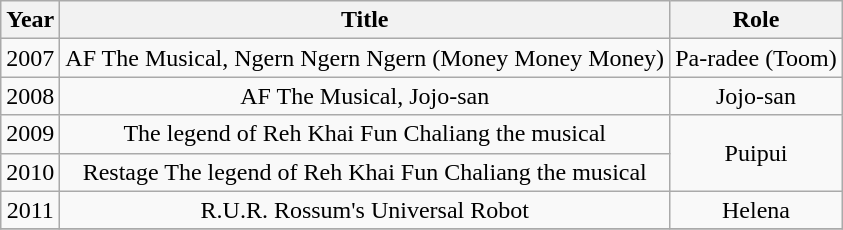<table class="wikitable sortable">
<tr>
<th>Year</th>
<th>Title</th>
<th>Role</th>
</tr>
<tr>
<td align = "center">2007</td>
<td align = "center">AF The Musical, Ngern Ngern Ngern (Money Money Money)</td>
<td align = "center">Pa-radee (Toom)</td>
</tr>
<tr>
<td align = "center">2008</td>
<td align = "center">AF The Musical, Jojo-san</td>
<td align = "center">Jojo-san</td>
</tr>
<tr>
<td align = "center">2009</td>
<td align = "center">The legend of Reh Khai Fun Chaliang the musical</td>
<td rowspan = "2" align = "center">Puipui</td>
</tr>
<tr>
<td align = "center">2010</td>
<td align = "center">Restage The legend of Reh Khai Fun Chaliang the musical</td>
</tr>
<tr>
<td align = "center">2011</td>
<td align = "center">R.U.R. Rossum's Universal Robot</td>
<td align = "center">Helena</td>
</tr>
<tr>
</tr>
</table>
